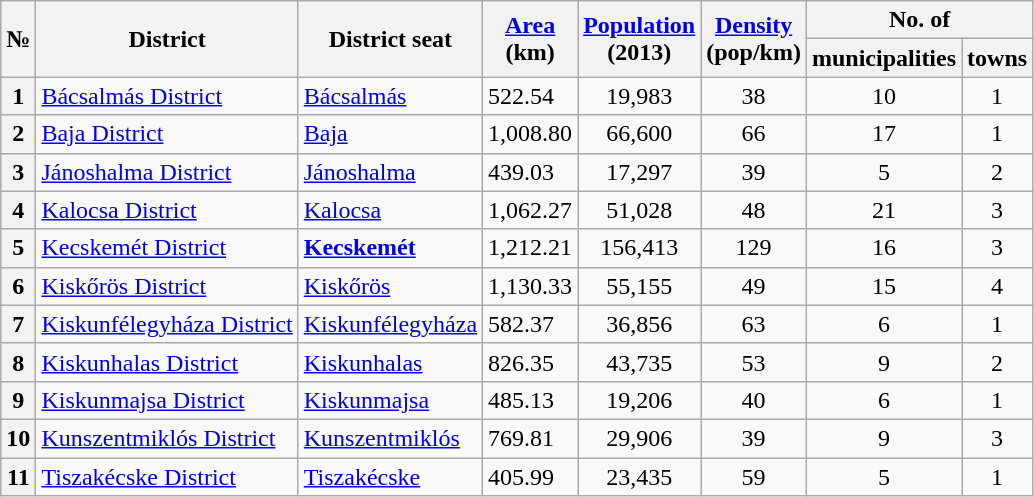<table class="wikitable sortable">
<tr>
<th rowspan=2>№</th>
<th rowspan=2>District</th>
<th rowspan=2>District seat</th>
<th rowspan=2><a href='#'>Area</a><br>(km)</th>
<th rowspan=2><a href='#'>Population</a><br>(2013)</th>
<th rowspan=2><a href='#'>Density</a><br>(pop/km)</th>
<th colspan=2>No. of</th>
</tr>
<tr>
<th>municipalities</th>
<th>towns</th>
</tr>
<tr>
<th>1</th>
<td><a href='#'>Bácsalmás District</a></td>
<td><a href='#'>Bácsalmás</a></td>
<td>522.54</td>
<td align="center">19,983</td>
<td align="center">38</td>
<td align="center">10</td>
<td align="center">1</td>
</tr>
<tr>
<th>2</th>
<td><a href='#'>Baja District</a></td>
<td><a href='#'>Baja</a></td>
<td>1,008.80</td>
<td align="center">66,600</td>
<td align="center">66</td>
<td align="center">17</td>
<td align="center">1</td>
</tr>
<tr>
<th>3</th>
<td><a href='#'>Jánoshalma District</a></td>
<td><a href='#'>Jánoshalma</a></td>
<td>439.03</td>
<td align="center">17,297</td>
<td align="center">39</td>
<td align="center">5</td>
<td align="center">2</td>
</tr>
<tr>
<th>4</th>
<td><a href='#'>Kalocsa District</a></td>
<td><a href='#'>Kalocsa</a></td>
<td>1,062.27</td>
<td align="center">51,028</td>
<td align="center">48</td>
<td align="center">21</td>
<td align="center">3</td>
</tr>
<tr>
<th>5</th>
<td><a href='#'>Kecskemét District</a></td>
<td><strong><a href='#'>Kecskemét</a></strong></td>
<td>1,212.21</td>
<td align="center">156,413</td>
<td align="center">129</td>
<td align="center">16</td>
<td align="center">3</td>
</tr>
<tr>
<th>6</th>
<td><a href='#'>Kiskőrös District</a></td>
<td><a href='#'>Kiskőrös</a></td>
<td>1,130.33</td>
<td align="center">55,155</td>
<td align="center">49</td>
<td align="center">15</td>
<td align="center">4</td>
</tr>
<tr>
<th>7</th>
<td><a href='#'>Kiskunfélegyháza District</a></td>
<td><a href='#'>Kiskunfélegyháza</a></td>
<td>582.37</td>
<td align="center">36,856</td>
<td align="center">63</td>
<td align="center">6</td>
<td align="center">1</td>
</tr>
<tr>
<th>8</th>
<td><a href='#'>Kiskunhalas District</a></td>
<td><a href='#'>Kiskunhalas</a></td>
<td>826.35</td>
<td align="center">43,735</td>
<td align="center">53</td>
<td align="center">9</td>
<td align="center">2</td>
</tr>
<tr>
<th>9</th>
<td><a href='#'>Kiskunmajsa District</a></td>
<td><a href='#'>Kiskunmajsa</a></td>
<td>485.13</td>
<td align="center">19,206</td>
<td align="center">40</td>
<td align="center">6</td>
<td align="center">1</td>
</tr>
<tr>
<th>10</th>
<td><a href='#'>Kunszentmiklós District</a></td>
<td><a href='#'>Kunszentmiklós</a></td>
<td>769.81</td>
<td align="center">29,906</td>
<td align="center">39</td>
<td align="center">9</td>
<td align="center">3</td>
</tr>
<tr>
<th>11</th>
<td><a href='#'>Tiszakécske District</a></td>
<td><a href='#'>Tiszakécske</a></td>
<td>405.99</td>
<td align="center">23,435</td>
<td align="center">59</td>
<td align="center">5</td>
<td align="center">1</td>
</tr>
</table>
